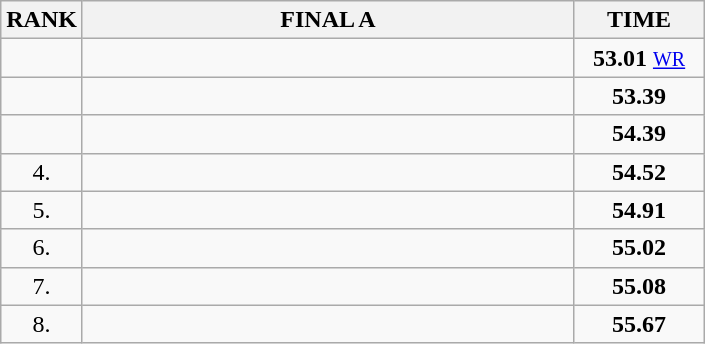<table class="wikitable">
<tr>
<th>RANK</th>
<th style="width: 20em">FINAL A</th>
<th style="width: 5em">TIME</th>
</tr>
<tr>
<td align="center"></td>
<td></td>
<td align="center"><strong>53.01</strong> <small><a href='#'>WR</a></small></td>
</tr>
<tr>
<td align="center"></td>
<td></td>
<td align="center"><strong>53.39</strong></td>
</tr>
<tr>
<td align="center"></td>
<td></td>
<td align="center"><strong>54.39</strong></td>
</tr>
<tr>
<td align="center">4.</td>
<td></td>
<td align="center"><strong>54.52</strong></td>
</tr>
<tr>
<td align="center">5.</td>
<td></td>
<td align="center"><strong>54.91</strong></td>
</tr>
<tr>
<td align="center">6.</td>
<td></td>
<td align="center"><strong>55.02</strong></td>
</tr>
<tr>
<td align="center">7.</td>
<td></td>
<td align="center"><strong>55.08</strong></td>
</tr>
<tr>
<td align="center">8.</td>
<td></td>
<td align="center"><strong>55.67</strong></td>
</tr>
</table>
